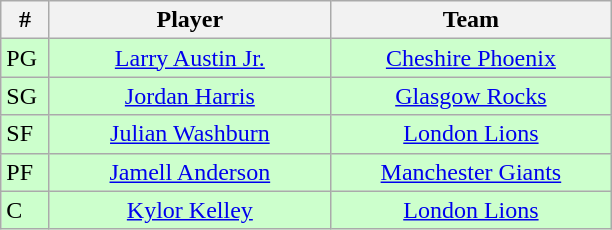<table class="wikitable" style="text-align:center">
<tr>
<th width=25>#</th>
<th width=180>Player</th>
<th width=180>Team</th>
</tr>
<tr style="background:#cfc;">
<td align=left>PG</td>
<td><a href='#'>Larry Austin Jr.</a></td>
<td><a href='#'>Cheshire Phoenix</a></td>
</tr>
<tr style="background:#cfc;">
<td align=left>SG</td>
<td><a href='#'>Jordan Harris</a></td>
<td><a href='#'>Glasgow Rocks</a></td>
</tr>
<tr style="background:#cfc;">
<td align=left>SF</td>
<td><a href='#'>Julian Washburn</a></td>
<td><a href='#'>London Lions</a></td>
</tr>
<tr style="background:#cfc;">
<td align=left>PF</td>
<td><a href='#'>Jamell Anderson</a></td>
<td><a href='#'>Manchester Giants</a></td>
</tr>
<tr style="background:#cfc;">
<td align=left>C</td>
<td><a href='#'>Kylor Kelley</a></td>
<td><a href='#'>London Lions</a></td>
</tr>
</table>
